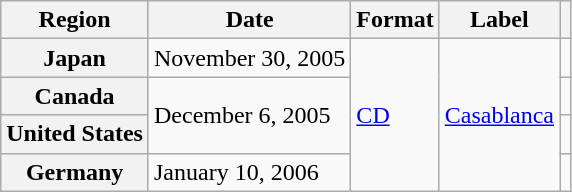<table class="wikitable plainrowheaders">
<tr>
<th scope="col">Region</th>
<th scope="col">Date</th>
<th scope="col">Format</th>
<th scope="col">Label</th>
<th scope="col"></th>
</tr>
<tr>
<th scope="row">Japan</th>
<td>November 30, 2005</td>
<td rowspan="4"><a href='#'>CD</a></td>
<td rowspan="4"><a href='#'>Casablanca</a></td>
<td></td>
</tr>
<tr>
<th scope="row">Canada</th>
<td rowspan="2">December 6, 2005</td>
<td></td>
</tr>
<tr>
<th scope="row">United States</th>
<td></td>
</tr>
<tr>
<th scope="row">Germany</th>
<td>January 10, 2006</td>
<td></td>
</tr>
</table>
